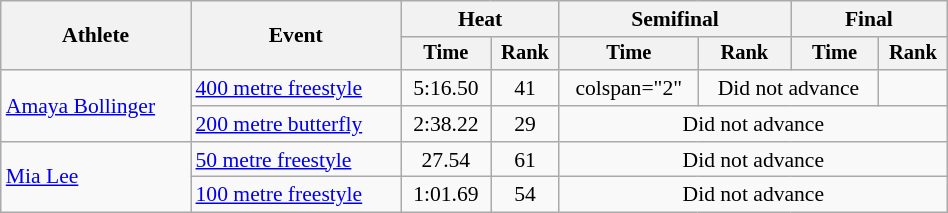<table class="wikitable" style="text-align:center; font-size:90%; width:50%;">
<tr>
<th rowspan="2">Athlete</th>
<th rowspan="2">Event</th>
<th colspan="2">Heat</th>
<th colspan="2">Semifinal</th>
<th colspan="2">Final</th>
</tr>
<tr style="font-size:95%">
<th>Time</th>
<th>Rank</th>
<th>Time</th>
<th>Rank</th>
<th>Time</th>
<th>Rank</th>
</tr>
<tr>
<td align=left rowspan=2><a href='#'>Amaya Bollinger</a></td>
<td align=left><a href='#'>400 metre freestyle</a></td>
<td>5:16.50</td>
<td>41</td>
<td>colspan="2" </td>
<td colspan="2">Did not advance</td>
</tr>
<tr>
<td align=left><a href='#'>200 metre butterfly</a></td>
<td>2:38.22</td>
<td>29</td>
<td colspan=4>Did not advance</td>
</tr>
<tr>
<td align=left rowspan=2><a href='#'>Mia Lee</a></td>
<td align=left><a href='#'>50 metre freestyle</a></td>
<td>27.54</td>
<td>61</td>
<td colspan=4>Did not advance</td>
</tr>
<tr>
<td align=left><a href='#'>100 metre freestyle</a></td>
<td>1:01.69</td>
<td>54</td>
<td colspan=4>Did not advance</td>
</tr>
</table>
